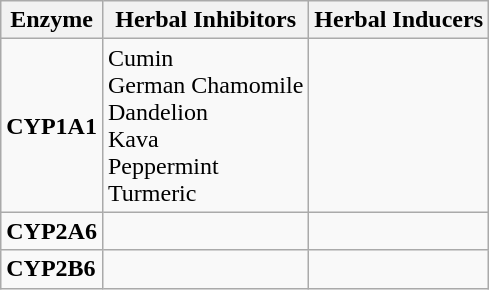<table class="wikitable">
<tr>
<th>Enzyme</th>
<th>Herbal Inhibitors</th>
<th>Herbal Inducers</th>
</tr>
<tr>
<td><strong>CYP1A1</strong></td>
<td>Cumin<br>German Chamomile<br>Dandelion<br>Kava<br>Peppermint<br>Turmeric</td>
<td></td>
</tr>
<tr>
<td><strong>CYP2A6</strong></td>
<td></td>
<td></td>
</tr>
<tr>
<td><strong>CYP2B6</strong></td>
<td></td>
<td></td>
</tr>
</table>
